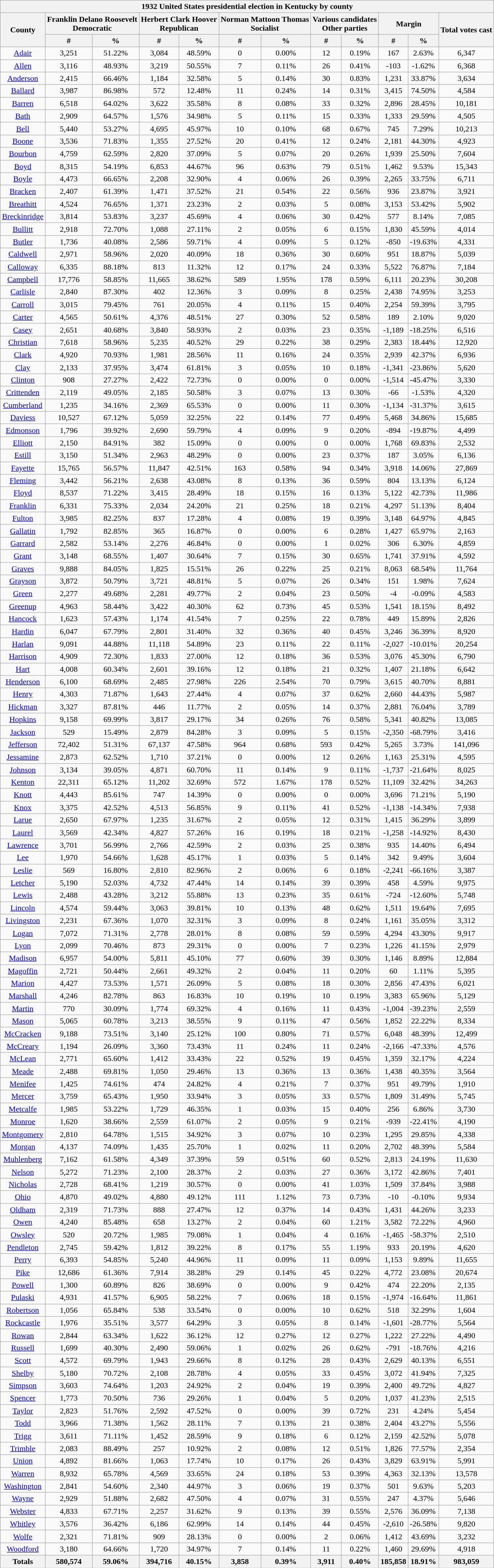<table class="wikitable sortable mw-collapsible mw-collapsed">
<tr>
<th colspan="12">1932 United States presidential election in Kentucky by county</th>
</tr>
<tr>
<th rowspan="2">County</th>
<th colspan="2">Franklin Delano Roosevelt<br>Democratic</th>
<th colspan="2">Herbert Clark Hoover<br>Republican</th>
<th colspan="2">Norman Mattoon Thomas<br>Socialist</th>
<th colspan="2">Various candidates<br>Other parties</th>
<th colspan="2">Margin</th>
<th rowspan="2">Total votes cast</th>
</tr>
<tr bgcolor="lightgrey">
<th data-sort-type="number">#</th>
<th data-sort-type="number">%</th>
<th data-sort-type="number">#</th>
<th data-sort-type="number">%</th>
<th data-sort-type="number">#</th>
<th data-sort-type="number">%</th>
<th data-sort-type="number">#</th>
<th data-sort-type="number">%</th>
<th data-sort-type="number">#</th>
<th data-sort-type="number">%</th>
</tr>
<tr style="text-align:center;">
<td><a href='#'>Adair</a></td>
<td>3,251</td>
<td>51.22%</td>
<td>3,084</td>
<td>48.59%</td>
<td>0</td>
<td>0.00%</td>
<td>12</td>
<td>0.19%</td>
<td>167</td>
<td>2.63%</td>
<td>6,347</td>
</tr>
<tr style="text-align:center;">
<td><a href='#'>Allen</a></td>
<td>3,116</td>
<td>48.93%</td>
<td>3,219</td>
<td>50.55%</td>
<td>7</td>
<td>0.11%</td>
<td>26</td>
<td>0.41%</td>
<td>-103</td>
<td>-1.62%</td>
<td>6,368</td>
</tr>
<tr style="text-align:center;">
<td><a href='#'>Anderson</a></td>
<td>2,415</td>
<td>66.46%</td>
<td>1,184</td>
<td>32.58%</td>
<td>5</td>
<td>0.14%</td>
<td>30</td>
<td>0.83%</td>
<td>1,231</td>
<td>33.87%</td>
<td>3,634</td>
</tr>
<tr style="text-align:center;">
<td><a href='#'>Ballard</a></td>
<td>3,987</td>
<td>86.98%</td>
<td>572</td>
<td>12.48%</td>
<td>11</td>
<td>0.24%</td>
<td>14</td>
<td>0.31%</td>
<td>3,415</td>
<td>74.50%</td>
<td>4,584</td>
</tr>
<tr style="text-align:center;">
<td><a href='#'>Barren</a></td>
<td>6,518</td>
<td>64.02%</td>
<td>3,622</td>
<td>35.58%</td>
<td>8</td>
<td>0.08%</td>
<td>33</td>
<td>0.32%</td>
<td>2,896</td>
<td>28.45%</td>
<td>10,181</td>
</tr>
<tr style="text-align:center;">
<td><a href='#'>Bath</a></td>
<td>2,909</td>
<td>64.57%</td>
<td>1,576</td>
<td>34.98%</td>
<td>5</td>
<td>0.11%</td>
<td>15</td>
<td>0.33%</td>
<td>1,333</td>
<td>29.59%</td>
<td>4,505</td>
</tr>
<tr style="text-align:center;">
<td><a href='#'>Bell</a></td>
<td>5,440</td>
<td>53.27%</td>
<td>4,695</td>
<td>45.97%</td>
<td>10</td>
<td>0.10%</td>
<td>68</td>
<td>0.67%</td>
<td>745</td>
<td>7.29%</td>
<td>10,213</td>
</tr>
<tr style="text-align:center;">
<td><a href='#'>Boone</a></td>
<td>3,536</td>
<td>71.83%</td>
<td>1,355</td>
<td>27.52%</td>
<td>20</td>
<td>0.41%</td>
<td>12</td>
<td>0.24%</td>
<td>2,181</td>
<td>44.30%</td>
<td>4,923</td>
</tr>
<tr style="text-align:center;">
<td><a href='#'>Bourbon</a></td>
<td>4,759</td>
<td>62.59%</td>
<td>2,820</td>
<td>37.09%</td>
<td>5</td>
<td>0.07%</td>
<td>20</td>
<td>0.26%</td>
<td>1,939</td>
<td>25.50%</td>
<td>7,604</td>
</tr>
<tr style="text-align:center;">
<td><a href='#'>Boyd</a></td>
<td>8,315</td>
<td>54.19%</td>
<td>6,853</td>
<td>44.67%</td>
<td>96</td>
<td>0.63%</td>
<td>79</td>
<td>0.51%</td>
<td>1,462</td>
<td>9.53%</td>
<td>15,343</td>
</tr>
<tr style="text-align:center;">
<td><a href='#'>Boyle</a></td>
<td>4,473</td>
<td>66.65%</td>
<td>2,208</td>
<td>32.90%</td>
<td>4</td>
<td>0.06%</td>
<td>26</td>
<td>0.39%</td>
<td>2,265</td>
<td>33.75%</td>
<td>6,711</td>
</tr>
<tr style="text-align:center;">
<td><a href='#'>Bracken</a></td>
<td>2,407</td>
<td>61.39%</td>
<td>1,471</td>
<td>37.52%</td>
<td>21</td>
<td>0.54%</td>
<td>22</td>
<td>0.56%</td>
<td>936</td>
<td>23.87%</td>
<td>3,921</td>
</tr>
<tr style="text-align:center;">
<td><a href='#'>Breathitt</a></td>
<td>4,524</td>
<td>76.65%</td>
<td>1,371</td>
<td>23.23%</td>
<td>2</td>
<td>0.03%</td>
<td>5</td>
<td>0.08%</td>
<td>3,153</td>
<td>53.42%</td>
<td>5,902</td>
</tr>
<tr style="text-align:center;">
<td><a href='#'>Breckinridge</a></td>
<td>3,814</td>
<td>53.83%</td>
<td>3,237</td>
<td>45.69%</td>
<td>4</td>
<td>0.06%</td>
<td>30</td>
<td>0.42%</td>
<td>577</td>
<td>8.14%</td>
<td>7,085</td>
</tr>
<tr style="text-align:center;">
<td><a href='#'>Bullitt</a></td>
<td>2,918</td>
<td>72.70%</td>
<td>1,088</td>
<td>27.11%</td>
<td>2</td>
<td>0.05%</td>
<td>6</td>
<td>0.15%</td>
<td>1,830</td>
<td>45.59%</td>
<td>4,014</td>
</tr>
<tr style="text-align:center;">
<td><a href='#'>Butler</a></td>
<td>1,736</td>
<td>40.08%</td>
<td>2,586</td>
<td>59.71%</td>
<td>4</td>
<td>0.09%</td>
<td>5</td>
<td>0.12%</td>
<td>-850</td>
<td>-19.63%</td>
<td>4,331</td>
</tr>
<tr style="text-align:center;">
<td><a href='#'>Caldwell</a></td>
<td>2,971</td>
<td>58.96%</td>
<td>2,020</td>
<td>40.09%</td>
<td>18</td>
<td>0.36%</td>
<td>30</td>
<td>0.60%</td>
<td>951</td>
<td>18.87%</td>
<td>5,039</td>
</tr>
<tr style="text-align:center;">
<td><a href='#'>Calloway</a></td>
<td>6,335</td>
<td>88.18%</td>
<td>813</td>
<td>11.32%</td>
<td>12</td>
<td>0.17%</td>
<td>24</td>
<td>0.33%</td>
<td>5,522</td>
<td>76.87%</td>
<td>7,184</td>
</tr>
<tr style="text-align:center;">
<td><a href='#'>Campbell</a></td>
<td>17,776</td>
<td>58.85%</td>
<td>11,665</td>
<td>38.62%</td>
<td>589</td>
<td>1.95%</td>
<td>178</td>
<td>0.59%</td>
<td>6,111</td>
<td>20.23%</td>
<td>30,208</td>
</tr>
<tr style="text-align:center;">
<td><a href='#'>Carlisle</a></td>
<td>2,840</td>
<td>87.30%</td>
<td>402</td>
<td>12.36%</td>
<td>3</td>
<td>0.09%</td>
<td>8</td>
<td>0.25%</td>
<td>2,438</td>
<td>74.95%</td>
<td>3,253</td>
</tr>
<tr style="text-align:center;">
<td><a href='#'>Carroll</a></td>
<td>3,015</td>
<td>79.45%</td>
<td>761</td>
<td>20.05%</td>
<td>4</td>
<td>0.11%</td>
<td>15</td>
<td>0.40%</td>
<td>2,254</td>
<td>59.39%</td>
<td>3,795</td>
</tr>
<tr style="text-align:center;">
<td><a href='#'>Carter</a></td>
<td>4,565</td>
<td>50.61%</td>
<td>4,376</td>
<td>48.51%</td>
<td>27</td>
<td>0.30%</td>
<td>52</td>
<td>0.58%</td>
<td>189</td>
<td>2.10%</td>
<td>9,020</td>
</tr>
<tr style="text-align:center;">
<td><a href='#'>Casey</a></td>
<td>2,651</td>
<td>40.68%</td>
<td>3,840</td>
<td>58.93%</td>
<td>2</td>
<td>0.03%</td>
<td>23</td>
<td>0.35%</td>
<td>-1,189</td>
<td>-18.25%</td>
<td>6,516</td>
</tr>
<tr style="text-align:center;">
<td><a href='#'>Christian</a></td>
<td>7,618</td>
<td>58.96%</td>
<td>5,235</td>
<td>40.52%</td>
<td>29</td>
<td>0.22%</td>
<td>38</td>
<td>0.29%</td>
<td>2,383</td>
<td>18.44%</td>
<td>12,920</td>
</tr>
<tr style="text-align:center;">
<td><a href='#'>Clark</a></td>
<td>4,920</td>
<td>70.93%</td>
<td>1,981</td>
<td>28.56%</td>
<td>11</td>
<td>0.16%</td>
<td>24</td>
<td>0.35%</td>
<td>2,939</td>
<td>42.37%</td>
<td>6,936</td>
</tr>
<tr style="text-align:center;">
<td><a href='#'>Clay</a></td>
<td>2,133</td>
<td>37.95%</td>
<td>3,474</td>
<td>61.81%</td>
<td>3</td>
<td>0.05%</td>
<td>10</td>
<td>0.18%</td>
<td>-1,341</td>
<td>-23.86%</td>
<td>5,620</td>
</tr>
<tr style="text-align:center;">
<td><a href='#'>Clinton</a></td>
<td>908</td>
<td>27.27%</td>
<td>2,422</td>
<td>72.73%</td>
<td>0</td>
<td>0.00%</td>
<td>0</td>
<td>0.00%</td>
<td>-1,514</td>
<td>-45.47%</td>
<td>3,330</td>
</tr>
<tr style="text-align:center;">
<td><a href='#'>Crittenden</a></td>
<td>2,119</td>
<td>49.05%</td>
<td>2,185</td>
<td>50.58%</td>
<td>3</td>
<td>0.07%</td>
<td>13</td>
<td>0.30%</td>
<td>-66</td>
<td>-1.53%</td>
<td>4,320</td>
</tr>
<tr style="text-align:center;">
<td><a href='#'>Cumberland</a></td>
<td>1,235</td>
<td>34.16%</td>
<td>2,369</td>
<td>65.53%</td>
<td>0</td>
<td>0.00%</td>
<td>11</td>
<td>0.30%</td>
<td>-1,134</td>
<td>-31.37%</td>
<td>3,615</td>
</tr>
<tr style="text-align:center;">
<td><a href='#'>Daviess</a></td>
<td>10,527</td>
<td>67.12%</td>
<td>5,059</td>
<td>32.25%</td>
<td>22</td>
<td>0.14%</td>
<td>77</td>
<td>0.49%</td>
<td>5,468</td>
<td>34.86%</td>
<td>15,685</td>
</tr>
<tr style="text-align:center;">
<td><a href='#'>Edmonson</a></td>
<td>1,796</td>
<td>39.92%</td>
<td>2,690</td>
<td>59.79%</td>
<td>4</td>
<td>0.09%</td>
<td>9</td>
<td>0.20%</td>
<td>-894</td>
<td>-19.87%</td>
<td>4,499</td>
</tr>
<tr style="text-align:center;">
<td><a href='#'>Elliott</a></td>
<td>2,150</td>
<td>84.91%</td>
<td>382</td>
<td>15.09%</td>
<td>0</td>
<td>0.00%</td>
<td>0</td>
<td>0.00%</td>
<td>1,768</td>
<td>69.83%</td>
<td>2,532</td>
</tr>
<tr style="text-align:center;">
<td><a href='#'>Estill</a></td>
<td>3,150</td>
<td>51.34%</td>
<td>2,963</td>
<td>48.29%</td>
<td>0</td>
<td>0.00%</td>
<td>23</td>
<td>0.37%</td>
<td>187</td>
<td>3.05%</td>
<td>6,136</td>
</tr>
<tr style="text-align:center;">
<td><a href='#'>Fayette</a></td>
<td>15,765</td>
<td>56.57%</td>
<td>11,847</td>
<td>42.51%</td>
<td>163</td>
<td>0.58%</td>
<td>94</td>
<td>0.34%</td>
<td>3,918</td>
<td>14.06%</td>
<td>27,869</td>
</tr>
<tr style="text-align:center;">
<td><a href='#'>Fleming</a></td>
<td>3,442</td>
<td>56.21%</td>
<td>2,638</td>
<td>43.08%</td>
<td>8</td>
<td>0.13%</td>
<td>36</td>
<td>0.59%</td>
<td>804</td>
<td>13.13%</td>
<td>6,124</td>
</tr>
<tr style="text-align:center;">
<td><a href='#'>Floyd</a></td>
<td>8,537</td>
<td>71.22%</td>
<td>3,415</td>
<td>28.49%</td>
<td>18</td>
<td>0.15%</td>
<td>16</td>
<td>0.13%</td>
<td>5,122</td>
<td>42.73%</td>
<td>11,986</td>
</tr>
<tr style="text-align:center;">
<td><a href='#'>Franklin</a></td>
<td>6,331</td>
<td>75.33%</td>
<td>2,034</td>
<td>24.20%</td>
<td>21</td>
<td>0.25%</td>
<td>18</td>
<td>0.21%</td>
<td>4,297</td>
<td>51.13%</td>
<td>8,404</td>
</tr>
<tr style="text-align:center;">
<td><a href='#'>Fulton</a></td>
<td>3,985</td>
<td>82.25%</td>
<td>837</td>
<td>17.28%</td>
<td>4</td>
<td>0.08%</td>
<td>19</td>
<td>0.39%</td>
<td>3,148</td>
<td>64.97%</td>
<td>4,845</td>
</tr>
<tr style="text-align:center;">
<td><a href='#'>Gallatin</a></td>
<td>1,792</td>
<td>82.85%</td>
<td>365</td>
<td>16.87%</td>
<td>0</td>
<td>0.00%</td>
<td>6</td>
<td>0.28%</td>
<td>1,427</td>
<td>65.97%</td>
<td>2,163</td>
</tr>
<tr style="text-align:center;">
<td><a href='#'>Garrard</a></td>
<td>2,582</td>
<td>53.14%</td>
<td>2,276</td>
<td>46.84%</td>
<td>0</td>
<td>0.00%</td>
<td>1</td>
<td>0.02%</td>
<td>306</td>
<td>6.30%</td>
<td>4,859</td>
</tr>
<tr style="text-align:center;">
<td><a href='#'>Grant</a></td>
<td>3,148</td>
<td>68.55%</td>
<td>1,407</td>
<td>30.64%</td>
<td>7</td>
<td>0.15%</td>
<td>30</td>
<td>0.65%</td>
<td>1,741</td>
<td>37.91%</td>
<td>4,592</td>
</tr>
<tr style="text-align:center;">
<td><a href='#'>Graves</a></td>
<td>9,888</td>
<td>84.05%</td>
<td>1,825</td>
<td>15.51%</td>
<td>26</td>
<td>0.22%</td>
<td>25</td>
<td>0.21%</td>
<td>8,063</td>
<td>68.54%</td>
<td>11,764</td>
</tr>
<tr style="text-align:center;">
<td><a href='#'>Grayson</a></td>
<td>3,872</td>
<td>50.79%</td>
<td>3,721</td>
<td>48.81%</td>
<td>5</td>
<td>0.07%</td>
<td>26</td>
<td>0.34%</td>
<td>151</td>
<td>1.98%</td>
<td>7,624</td>
</tr>
<tr style="text-align:center;">
<td><a href='#'>Green</a></td>
<td>2,277</td>
<td>49.68%</td>
<td>2,281</td>
<td>49.77%</td>
<td>2</td>
<td>0.04%</td>
<td>23</td>
<td>0.50%</td>
<td>-4</td>
<td>-0.09%</td>
<td>4,583</td>
</tr>
<tr style="text-align:center;">
<td><a href='#'>Greenup</a></td>
<td>4,963</td>
<td>58.44%</td>
<td>3,422</td>
<td>40.30%</td>
<td>62</td>
<td>0.73%</td>
<td>45</td>
<td>0.53%</td>
<td>1,541</td>
<td>18.15%</td>
<td>8,492</td>
</tr>
<tr style="text-align:center;">
<td><a href='#'>Hancock</a></td>
<td>1,623</td>
<td>57.43%</td>
<td>1,174</td>
<td>41.54%</td>
<td>7</td>
<td>0.25%</td>
<td>22</td>
<td>0.78%</td>
<td>449</td>
<td>15.89%</td>
<td>2,826</td>
</tr>
<tr style="text-align:center;">
<td><a href='#'>Hardin</a></td>
<td>6,047</td>
<td>67.79%</td>
<td>2,801</td>
<td>31.40%</td>
<td>32</td>
<td>0.36%</td>
<td>40</td>
<td>0.45%</td>
<td>3,246</td>
<td>36.39%</td>
<td>8,920</td>
</tr>
<tr style="text-align:center;">
<td><a href='#'>Harlan</a></td>
<td>9,091</td>
<td>44.88%</td>
<td>11,118</td>
<td>54.89%</td>
<td>23</td>
<td>0.11%</td>
<td>22</td>
<td>0.11%</td>
<td>-2,027</td>
<td>-10.01%</td>
<td>20,254</td>
</tr>
<tr style="text-align:center;">
<td><a href='#'>Harrison</a></td>
<td>4,909</td>
<td>72.30%</td>
<td>1,833</td>
<td>27.00%</td>
<td>12</td>
<td>0.18%</td>
<td>36</td>
<td>0.53%</td>
<td>3,076</td>
<td>45.30%</td>
<td>6,790</td>
</tr>
<tr style="text-align:center;">
<td><a href='#'>Hart</a></td>
<td>4,008</td>
<td>60.34%</td>
<td>2,601</td>
<td>39.16%</td>
<td>12</td>
<td>0.18%</td>
<td>21</td>
<td>0.32%</td>
<td>1,407</td>
<td>21.18%</td>
<td>6,642</td>
</tr>
<tr style="text-align:center;">
<td><a href='#'>Henderson</a></td>
<td>6,100</td>
<td>68.69%</td>
<td>2,485</td>
<td>27.98%</td>
<td>226</td>
<td>2.54%</td>
<td>70</td>
<td>0.79%</td>
<td>3,615</td>
<td>40.70%</td>
<td>8,881</td>
</tr>
<tr style="text-align:center;">
<td><a href='#'>Henry</a></td>
<td>4,303</td>
<td>71.87%</td>
<td>1,643</td>
<td>27.44%</td>
<td>4</td>
<td>0.07%</td>
<td>37</td>
<td>0.62%</td>
<td>2,660</td>
<td>44.43%</td>
<td>5,987</td>
</tr>
<tr style="text-align:center;">
<td><a href='#'>Hickman</a></td>
<td>3,327</td>
<td>87.81%</td>
<td>446</td>
<td>11.77%</td>
<td>2</td>
<td>0.05%</td>
<td>14</td>
<td>0.37%</td>
<td>2,881</td>
<td>76.04%</td>
<td>3,789</td>
</tr>
<tr style="text-align:center;">
<td><a href='#'>Hopkins</a></td>
<td>9,158</td>
<td>69.99%</td>
<td>3,817</td>
<td>29.17%</td>
<td>34</td>
<td>0.26%</td>
<td>76</td>
<td>0.58%</td>
<td>5,341</td>
<td>40.82%</td>
<td>13,085</td>
</tr>
<tr style="text-align:center;">
<td><a href='#'>Jackson</a></td>
<td>529</td>
<td>15.49%</td>
<td>2,879</td>
<td>84.28%</td>
<td>3</td>
<td>0.09%</td>
<td>5</td>
<td>0.15%</td>
<td>-2,350</td>
<td>-68.79%</td>
<td>3,416</td>
</tr>
<tr style="text-align:center;">
<td><a href='#'>Jefferson</a></td>
<td>72,402</td>
<td>51.31%</td>
<td>67,137</td>
<td>47.58%</td>
<td>964</td>
<td>0.68%</td>
<td>593</td>
<td>0.42%</td>
<td>5,265</td>
<td>3.73%</td>
<td>141,096</td>
</tr>
<tr style="text-align:center;">
<td><a href='#'>Jessamine</a></td>
<td>2,873</td>
<td>62.52%</td>
<td>1,710</td>
<td>37.21%</td>
<td>0</td>
<td>0.00%</td>
<td>12</td>
<td>0.26%</td>
<td>1,163</td>
<td>25.31%</td>
<td>4,595</td>
</tr>
<tr style="text-align:center;">
<td><a href='#'>Johnson</a></td>
<td>3,134</td>
<td>39.05%</td>
<td>4,871</td>
<td>60.70%</td>
<td>11</td>
<td>0.14%</td>
<td>9</td>
<td>0.11%</td>
<td>-1,737</td>
<td>-21.64%</td>
<td>8,025</td>
</tr>
<tr style="text-align:center;">
<td><a href='#'>Kenton</a></td>
<td>22,311</td>
<td>65.12%</td>
<td>11,202</td>
<td>32.69%</td>
<td>572</td>
<td>1.67%</td>
<td>178</td>
<td>0.52%</td>
<td>11,109</td>
<td>32.42%</td>
<td>34,263</td>
</tr>
<tr style="text-align:center;">
<td><a href='#'>Knott</a></td>
<td>4,443</td>
<td>85.61%</td>
<td>747</td>
<td>14.39%</td>
<td>0</td>
<td>0.00%</td>
<td>0</td>
<td>0.00%</td>
<td>3,696</td>
<td>71.21%</td>
<td>5,190</td>
</tr>
<tr style="text-align:center;">
<td><a href='#'>Knox</a></td>
<td>3,375</td>
<td>42.52%</td>
<td>4,513</td>
<td>56.85%</td>
<td>9</td>
<td>0.11%</td>
<td>41</td>
<td>0.52%</td>
<td>-1,138</td>
<td>-14.34%</td>
<td>7,938</td>
</tr>
<tr style="text-align:center;">
<td><a href='#'>Larue</a></td>
<td>2,650</td>
<td>67.97%</td>
<td>1,235</td>
<td>31.67%</td>
<td>2</td>
<td>0.05%</td>
<td>12</td>
<td>0.31%</td>
<td>1,415</td>
<td>36.29%</td>
<td>3,899</td>
</tr>
<tr style="text-align:center;">
<td><a href='#'>Laurel</a></td>
<td>3,569</td>
<td>42.34%</td>
<td>4,827</td>
<td>57.26%</td>
<td>16</td>
<td>0.19%</td>
<td>18</td>
<td>0.21%</td>
<td>-1,258</td>
<td>-14.92%</td>
<td>8,430</td>
</tr>
<tr style="text-align:center;">
<td><a href='#'>Lawrence</a></td>
<td>3,701</td>
<td>56.99%</td>
<td>2,766</td>
<td>42.59%</td>
<td>2</td>
<td>0.03%</td>
<td>25</td>
<td>0.38%</td>
<td>935</td>
<td>14.40%</td>
<td>6,494</td>
</tr>
<tr style="text-align:center;">
<td><a href='#'>Lee</a></td>
<td>1,970</td>
<td>54.66%</td>
<td>1,628</td>
<td>45.17%</td>
<td>1</td>
<td>0.03%</td>
<td>5</td>
<td>0.14%</td>
<td>342</td>
<td>9.49%</td>
<td>3,604</td>
</tr>
<tr style="text-align:center;">
<td><a href='#'>Leslie</a></td>
<td>569</td>
<td>16.80%</td>
<td>2,810</td>
<td>82.96%</td>
<td>2</td>
<td>0.06%</td>
<td>6</td>
<td>0.18%</td>
<td>-2,241</td>
<td>-66.16%</td>
<td>3,387</td>
</tr>
<tr style="text-align:center;">
<td><a href='#'>Letcher</a></td>
<td>5,190</td>
<td>52.03%</td>
<td>4,732</td>
<td>47.44%</td>
<td>14</td>
<td>0.14%</td>
<td>39</td>
<td>0.39%</td>
<td>458</td>
<td>4.59%</td>
<td>9,975</td>
</tr>
<tr style="text-align:center;">
<td><a href='#'>Lewis</a></td>
<td>2,488</td>
<td>43.28%</td>
<td>3,212</td>
<td>55.88%</td>
<td>13</td>
<td>0.23%</td>
<td>35</td>
<td>0.61%</td>
<td>-724</td>
<td>-12.60%</td>
<td>5,748</td>
</tr>
<tr style="text-align:center;">
<td><a href='#'>Lincoln</a></td>
<td>4,574</td>
<td>59.44%</td>
<td>3,063</td>
<td>39.81%</td>
<td>10</td>
<td>0.13%</td>
<td>48</td>
<td>0.62%</td>
<td>1,511</td>
<td>19.64%</td>
<td>7,695</td>
</tr>
<tr style="text-align:center;">
<td><a href='#'>Livingston</a></td>
<td>2,231</td>
<td>67.36%</td>
<td>1,070</td>
<td>32.31%</td>
<td>3</td>
<td>0.09%</td>
<td>8</td>
<td>0.24%</td>
<td>1,161</td>
<td>35.05%</td>
<td>3,312</td>
</tr>
<tr style="text-align:center;">
<td><a href='#'>Logan</a></td>
<td>7,072</td>
<td>71.31%</td>
<td>2,778</td>
<td>28.01%</td>
<td>8</td>
<td>0.08%</td>
<td>59</td>
<td>0.59%</td>
<td>4,294</td>
<td>43.30%</td>
<td>9,917</td>
</tr>
<tr style="text-align:center;">
<td><a href='#'>Lyon</a></td>
<td>2,099</td>
<td>70.46%</td>
<td>873</td>
<td>29.31%</td>
<td>0</td>
<td>0.00%</td>
<td>7</td>
<td>0.23%</td>
<td>1,226</td>
<td>41.15%</td>
<td>2,979</td>
</tr>
<tr style="text-align:center;">
<td><a href='#'>Madison</a></td>
<td>6,957</td>
<td>54.00%</td>
<td>5,811</td>
<td>45.10%</td>
<td>77</td>
<td>0.60%</td>
<td>39</td>
<td>0.30%</td>
<td>1,146</td>
<td>8.89%</td>
<td>12,884</td>
</tr>
<tr style="text-align:center;">
<td><a href='#'>Magoffin</a></td>
<td>2,721</td>
<td>50.44%</td>
<td>2,661</td>
<td>49.32%</td>
<td>2</td>
<td>0.04%</td>
<td>11</td>
<td>0.20%</td>
<td>60</td>
<td>1.11%</td>
<td>5,395</td>
</tr>
<tr style="text-align:center;">
<td><a href='#'>Marion</a></td>
<td>4,427</td>
<td>73.53%</td>
<td>1,571</td>
<td>26.09%</td>
<td>5</td>
<td>0.08%</td>
<td>18</td>
<td>0.30%</td>
<td>2,856</td>
<td>47.43%</td>
<td>6,021</td>
</tr>
<tr style="text-align:center;">
<td><a href='#'>Marshall</a></td>
<td>4,246</td>
<td>82.78%</td>
<td>863</td>
<td>16.83%</td>
<td>10</td>
<td>0.19%</td>
<td>10</td>
<td>0.19%</td>
<td>3,383</td>
<td>65.96%</td>
<td>5,129</td>
</tr>
<tr style="text-align:center;">
<td><a href='#'>Martin</a></td>
<td>770</td>
<td>30.09%</td>
<td>1,774</td>
<td>69.32%</td>
<td>4</td>
<td>0.16%</td>
<td>11</td>
<td>0.43%</td>
<td>-1,004</td>
<td>-39.23%</td>
<td>2,559</td>
</tr>
<tr style="text-align:center;">
<td><a href='#'>Mason</a></td>
<td>5,065</td>
<td>60.78%</td>
<td>3,213</td>
<td>38.55%</td>
<td>9</td>
<td>0.11%</td>
<td>47</td>
<td>0.56%</td>
<td>1,852</td>
<td>22.22%</td>
<td>8,334</td>
</tr>
<tr style="text-align:center;">
<td><a href='#'>McCracken</a></td>
<td>9,188</td>
<td>73.51%</td>
<td>3,140</td>
<td>25.12%</td>
<td>100</td>
<td>0.80%</td>
<td>71</td>
<td>0.57%</td>
<td>6,048</td>
<td>48.39%</td>
<td>12,499</td>
</tr>
<tr style="text-align:center;">
<td><a href='#'>McCreary</a></td>
<td>1,194</td>
<td>26.09%</td>
<td>3,360</td>
<td>73.43%</td>
<td>11</td>
<td>0.24%</td>
<td>11</td>
<td>0.24%</td>
<td>-2,166</td>
<td>-47.33%</td>
<td>4,576</td>
</tr>
<tr style="text-align:center;">
<td><a href='#'>McLean</a></td>
<td>2,771</td>
<td>65.60%</td>
<td>1,412</td>
<td>33.43%</td>
<td>22</td>
<td>0.52%</td>
<td>19</td>
<td>0.45%</td>
<td>1,359</td>
<td>32.17%</td>
<td>4,224</td>
</tr>
<tr style="text-align:center;">
<td><a href='#'>Meade</a></td>
<td>2,488</td>
<td>69.81%</td>
<td>1,050</td>
<td>29.46%</td>
<td>13</td>
<td>0.36%</td>
<td>13</td>
<td>0.36%</td>
<td>1,438</td>
<td>40.35%</td>
<td>3,564</td>
</tr>
<tr style="text-align:center;">
<td><a href='#'>Menifee</a></td>
<td>1,425</td>
<td>74.61%</td>
<td>474</td>
<td>24.82%</td>
<td>4</td>
<td>0.21%</td>
<td>7</td>
<td>0.37%</td>
<td>951</td>
<td>49.79%</td>
<td>1,910</td>
</tr>
<tr style="text-align:center;">
<td><a href='#'>Mercer</a></td>
<td>3,759</td>
<td>65.43%</td>
<td>1,950</td>
<td>33.94%</td>
<td>3</td>
<td>0.05%</td>
<td>33</td>
<td>0.57%</td>
<td>1,809</td>
<td>31.49%</td>
<td>5,745</td>
</tr>
<tr style="text-align:center;">
<td><a href='#'>Metcalfe</a></td>
<td>1,985</td>
<td>53.22%</td>
<td>1,729</td>
<td>46.35%</td>
<td>1</td>
<td>0.03%</td>
<td>15</td>
<td>0.40%</td>
<td>256</td>
<td>6.86%</td>
<td>3,730</td>
</tr>
<tr style="text-align:center;">
<td><a href='#'>Monroe</a></td>
<td>1,620</td>
<td>38.66%</td>
<td>2,559</td>
<td>61.07%</td>
<td>2</td>
<td>0.05%</td>
<td>9</td>
<td>0.21%</td>
<td>-939</td>
<td>-22.41%</td>
<td>4,190</td>
</tr>
<tr style="text-align:center;">
<td><a href='#'>Montgomery</a></td>
<td>2,810</td>
<td>64.78%</td>
<td>1,515</td>
<td>34.92%</td>
<td>3</td>
<td>0.07%</td>
<td>10</td>
<td>0.23%</td>
<td>1,295</td>
<td>29.85%</td>
<td>4,338</td>
</tr>
<tr style="text-align:center;">
<td><a href='#'>Morgan</a></td>
<td>4,137</td>
<td>74.09%</td>
<td>1,435</td>
<td>25.70%</td>
<td>1</td>
<td>0.02%</td>
<td>11</td>
<td>0.20%</td>
<td>2,702</td>
<td>48.39%</td>
<td>5,584</td>
</tr>
<tr style="text-align:center;">
<td><a href='#'>Muhlenberg</a></td>
<td>7,162</td>
<td>61.58%</td>
<td>4,349</td>
<td>37.39%</td>
<td>59</td>
<td>0.51%</td>
<td>60</td>
<td>0.52%</td>
<td>2,813</td>
<td>24.19%</td>
<td>11,630</td>
</tr>
<tr style="text-align:center;">
<td><a href='#'>Nelson</a></td>
<td>5,272</td>
<td>71.23%</td>
<td>2,100</td>
<td>28.37%</td>
<td>2</td>
<td>0.03%</td>
<td>27</td>
<td>0.36%</td>
<td>3,172</td>
<td>42.86%</td>
<td>7,401</td>
</tr>
<tr style="text-align:center;">
<td><a href='#'>Nicholas</a></td>
<td>2,728</td>
<td>68.41%</td>
<td>1,219</td>
<td>30.57%</td>
<td>0</td>
<td>0.00%</td>
<td>41</td>
<td>1.03%</td>
<td>1,509</td>
<td>37.84%</td>
<td>3,988</td>
</tr>
<tr style="text-align:center;">
<td><a href='#'>Ohio</a></td>
<td>4,870</td>
<td>49.02%</td>
<td>4,880</td>
<td>49.12%</td>
<td>111</td>
<td>1.12%</td>
<td>73</td>
<td>0.73%</td>
<td>-10</td>
<td>-0.10%</td>
<td>9,934</td>
</tr>
<tr style="text-align:center;">
<td><a href='#'>Oldham</a></td>
<td>2,319</td>
<td>71.73%</td>
<td>888</td>
<td>27.47%</td>
<td>12</td>
<td>0.37%</td>
<td>14</td>
<td>0.43%</td>
<td>1,431</td>
<td>44.26%</td>
<td>3,233</td>
</tr>
<tr style="text-align:center;">
<td><a href='#'>Owen</a></td>
<td>4,240</td>
<td>85.48%</td>
<td>658</td>
<td>13.27%</td>
<td>2</td>
<td>0.04%</td>
<td>60</td>
<td>1.21%</td>
<td>3,582</td>
<td>72.22%</td>
<td>4,960</td>
</tr>
<tr style="text-align:center;">
<td><a href='#'>Owsley</a></td>
<td>520</td>
<td>20.72%</td>
<td>1,985</td>
<td>79.08%</td>
<td>1</td>
<td>0.04%</td>
<td>4</td>
<td>0.16%</td>
<td>-1,465</td>
<td>-58.37%</td>
<td>2,510</td>
</tr>
<tr style="text-align:center;">
<td><a href='#'>Pendleton</a></td>
<td>2,745</td>
<td>59.42%</td>
<td>1,812</td>
<td>39.22%</td>
<td>8</td>
<td>0.17%</td>
<td>55</td>
<td>1.19%</td>
<td>933</td>
<td>20.19%</td>
<td>4,620</td>
</tr>
<tr style="text-align:center;">
<td><a href='#'>Perry</a></td>
<td>6,393</td>
<td>54.85%</td>
<td>5,240</td>
<td>44.96%</td>
<td>11</td>
<td>0.09%</td>
<td>11</td>
<td>0.09%</td>
<td>1,153</td>
<td>9.89%</td>
<td>11,655</td>
</tr>
<tr style="text-align:center;">
<td><a href='#'>Pike</a></td>
<td>12,686</td>
<td>61.36%</td>
<td>7,914</td>
<td>38.28%</td>
<td>29</td>
<td>0.14%</td>
<td>45</td>
<td>0.22%</td>
<td>4,772</td>
<td>23.08%</td>
<td>20,674</td>
</tr>
<tr style="text-align:center;">
<td><a href='#'>Powell</a></td>
<td>1,300</td>
<td>60.89%</td>
<td>826</td>
<td>38.69%</td>
<td>0</td>
<td>0.00%</td>
<td>9</td>
<td>0.42%</td>
<td>474</td>
<td>22.20%</td>
<td>2,135</td>
</tr>
<tr style="text-align:center;">
<td><a href='#'>Pulaski</a></td>
<td>4,931</td>
<td>41.57%</td>
<td>6,905</td>
<td>58.22%</td>
<td>7</td>
<td>0.06%</td>
<td>18</td>
<td>0.15%</td>
<td>-1,974</td>
<td>-16.64%</td>
<td>11,861</td>
</tr>
<tr style="text-align:center;">
<td><a href='#'>Robertson</a></td>
<td>1,056</td>
<td>65.84%</td>
<td>538</td>
<td>33.54%</td>
<td>0</td>
<td>0.00%</td>
<td>10</td>
<td>0.62%</td>
<td>518</td>
<td>32.29%</td>
<td>1,604</td>
</tr>
<tr style="text-align:center;">
<td><a href='#'>Rockcastle</a></td>
<td>1,976</td>
<td>35.51%</td>
<td>3,577</td>
<td>64.29%</td>
<td>3</td>
<td>0.05%</td>
<td>8</td>
<td>0.14%</td>
<td>-1,601</td>
<td>-28.77%</td>
<td>5,564</td>
</tr>
<tr style="text-align:center;">
<td><a href='#'>Rowan</a></td>
<td>2,844</td>
<td>63.34%</td>
<td>1,622</td>
<td>36.12%</td>
<td>12</td>
<td>0.27%</td>
<td>12</td>
<td>0.27%</td>
<td>1,222</td>
<td>27.22%</td>
<td>4,490</td>
</tr>
<tr style="text-align:center;">
<td><a href='#'>Russell</a></td>
<td>1,699</td>
<td>40.30%</td>
<td>2,490</td>
<td>59.06%</td>
<td>1</td>
<td>0.02%</td>
<td>26</td>
<td>0.62%</td>
<td>-791</td>
<td>-18.76%</td>
<td>4,216</td>
</tr>
<tr style="text-align:center;">
<td><a href='#'>Scott</a></td>
<td>4,572</td>
<td>69.79%</td>
<td>1,943</td>
<td>29.66%</td>
<td>8</td>
<td>0.12%</td>
<td>28</td>
<td>0.43%</td>
<td>2,629</td>
<td>40.13%</td>
<td>6,551</td>
</tr>
<tr style="text-align:center;">
<td><a href='#'>Shelby</a></td>
<td>5,180</td>
<td>70.72%</td>
<td>2,108</td>
<td>28.78%</td>
<td>4</td>
<td>0.05%</td>
<td>33</td>
<td>0.45%</td>
<td>3,072</td>
<td>41.94%</td>
<td>7,325</td>
</tr>
<tr style="text-align:center;">
<td><a href='#'>Simpson</a></td>
<td>3,603</td>
<td>74.64%</td>
<td>1,203</td>
<td>24.92%</td>
<td>2</td>
<td>0.04%</td>
<td>19</td>
<td>0.39%</td>
<td>2,400</td>
<td>49.72%</td>
<td>4,827</td>
</tr>
<tr style="text-align:center;">
<td><a href='#'>Spencer</a></td>
<td>1,773</td>
<td>70.50%</td>
<td>736</td>
<td>29.26%</td>
<td>1</td>
<td>0.04%</td>
<td>5</td>
<td>0.20%</td>
<td>1,037</td>
<td>41.23%</td>
<td>2,515</td>
</tr>
<tr style="text-align:center;">
<td><a href='#'>Taylor</a></td>
<td>2,823</td>
<td>51.76%</td>
<td>2,592</td>
<td>47.52%</td>
<td>0</td>
<td>0.00%</td>
<td>39</td>
<td>0.72%</td>
<td>231</td>
<td>4.24%</td>
<td>5,454</td>
</tr>
<tr style="text-align:center;">
<td><a href='#'>Todd</a></td>
<td>3,966</td>
<td>71.38%</td>
<td>1,562</td>
<td>28.11%</td>
<td>7</td>
<td>0.13%</td>
<td>21</td>
<td>0.38%</td>
<td>2,404</td>
<td>43.27%</td>
<td>5,556</td>
</tr>
<tr style="text-align:center;">
<td><a href='#'>Trigg</a></td>
<td>3,611</td>
<td>71.11%</td>
<td>1,452</td>
<td>28.59%</td>
<td>9</td>
<td>0.18%</td>
<td>6</td>
<td>0.12%</td>
<td>2,159</td>
<td>42.52%</td>
<td>5,078</td>
</tr>
<tr style="text-align:center;">
<td><a href='#'>Trimble</a></td>
<td>2,083</td>
<td>88.49%</td>
<td>257</td>
<td>10.92%</td>
<td>2</td>
<td>0.08%</td>
<td>12</td>
<td>0.51%</td>
<td>1,826</td>
<td>77.57%</td>
<td>2,354</td>
</tr>
<tr style="text-align:center;">
<td><a href='#'>Union</a></td>
<td>4,892</td>
<td>81.66%</td>
<td>1,063</td>
<td>17.74%</td>
<td>10</td>
<td>0.17%</td>
<td>26</td>
<td>0.43%</td>
<td>3,829</td>
<td>63.91%</td>
<td>5,991</td>
</tr>
<tr style="text-align:center;">
<td><a href='#'>Warren</a></td>
<td>8,932</td>
<td>65.78%</td>
<td>4,569</td>
<td>33.65%</td>
<td>24</td>
<td>0.18%</td>
<td>53</td>
<td>0.39%</td>
<td>4,363</td>
<td>32.13%</td>
<td>13,578</td>
</tr>
<tr style="text-align:center;">
<td><a href='#'>Washington</a></td>
<td>2,841</td>
<td>54.60%</td>
<td>2,340</td>
<td>44.97%</td>
<td>3</td>
<td>0.06%</td>
<td>19</td>
<td>0.37%</td>
<td>501</td>
<td>9.63%</td>
<td>5,203</td>
</tr>
<tr style="text-align:center;">
<td><a href='#'>Wayne</a></td>
<td>2,929</td>
<td>51.88%</td>
<td>2,682</td>
<td>47.50%</td>
<td>4</td>
<td>0.07%</td>
<td>31</td>
<td>0.55%</td>
<td>247</td>
<td>4.37%</td>
<td>5,646</td>
</tr>
<tr style="text-align:center;">
<td><a href='#'>Webster</a></td>
<td>4,833</td>
<td>67.71%</td>
<td>2,257</td>
<td>31.62%</td>
<td>9</td>
<td>0.13%</td>
<td>39</td>
<td>0.55%</td>
<td>2,576</td>
<td>36.09%</td>
<td>7,138</td>
</tr>
<tr style="text-align:center;">
<td><a href='#'>Whitley</a></td>
<td>3,576</td>
<td>36.42%</td>
<td>6,186</td>
<td>62.99%</td>
<td>14</td>
<td>0.14%</td>
<td>44</td>
<td>0.45%</td>
<td>-2,610</td>
<td>-26.58%</td>
<td>9,820</td>
</tr>
<tr style="text-align:center;">
<td><a href='#'>Wolfe</a></td>
<td>2,321</td>
<td>71.81%</td>
<td>909</td>
<td>28.13%</td>
<td>0</td>
<td>0.00%</td>
<td>2</td>
<td>0.06%</td>
<td>1,412</td>
<td>43.69%</td>
<td>3,232</td>
</tr>
<tr style="text-align:center;">
<td><a href='#'>Woodford</a></td>
<td>3,180</td>
<td>64.66%</td>
<td>1,720</td>
<td>34.97%</td>
<td>7</td>
<td>0.14%</td>
<td>11</td>
<td>0.22%</td>
<td>1,460</td>
<td>29.69%</td>
<td>4,918</td>
</tr>
<tr style="text-align:center;">
<th>Totals</th>
<th>580,574</th>
<th>59.06%</th>
<th>394,716</th>
<th>40.15%</th>
<th>3,858</th>
<th>0.39%</th>
<th>3,911</th>
<th>0.40%</th>
<th>185,858</th>
<th>18.91%</th>
<th>983,059</th>
</tr>
</table>
